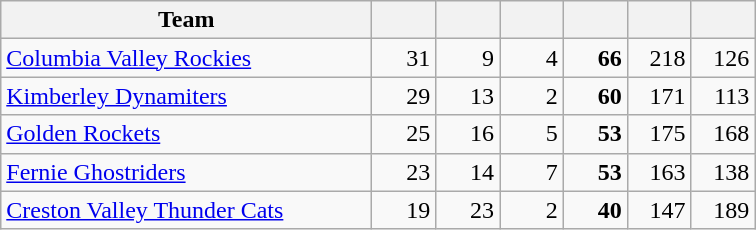<table class="wikitable sortable" style="text-align: right">
<tr>
<th style="width:15em">Team</th>
<th style="width:2.2em"></th>
<th style="width:2.2em"></th>
<th style="width:2.2em"></th>
<th style="width:2.2em"></th>
<th style="width:2.2em"></th>
<th style="width:2.2em"></th>
</tr>
<tr>
<td align="left"><a href='#'>Columbia Valley Rockies</a></td>
<td>31</td>
<td>9</td>
<td>4</td>
<td><strong>66</strong></td>
<td>218</td>
<td>126</td>
</tr>
<tr>
<td align="left"><a href='#'>Kimberley Dynamiters</a></td>
<td>29</td>
<td>13</td>
<td>2</td>
<td><strong>60</strong></td>
<td>171</td>
<td>113</td>
</tr>
<tr>
<td align="left"><a href='#'>Golden Rockets</a></td>
<td>25</td>
<td>16</td>
<td>5</td>
<td><strong>53</strong></td>
<td>175</td>
<td>168</td>
</tr>
<tr>
<td align="left"><a href='#'>Fernie Ghostriders</a></td>
<td>23</td>
<td>14</td>
<td>7</td>
<td><strong>53</strong></td>
<td>163</td>
<td>138</td>
</tr>
<tr>
<td align="left"><a href='#'>Creston Valley Thunder Cats</a></td>
<td>19</td>
<td>23</td>
<td>2</td>
<td><strong>40</strong></td>
<td>147</td>
<td>189</td>
</tr>
</table>
